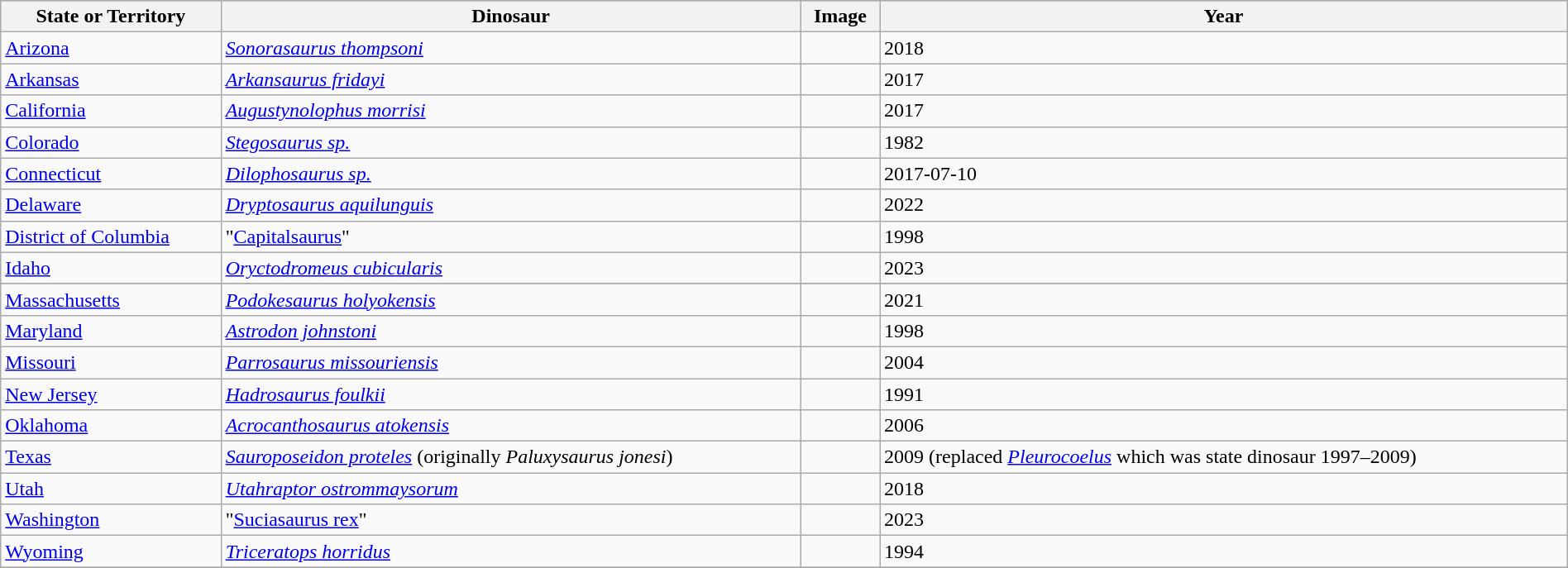<table class="wikitable sortable" align="center" width="100%">
<tr bgcolor="#CCCCCC">
<th>State or Territory</th>
<th>Dinosaur</th>
<th>Image</th>
<th>Year</th>
</tr>
<tr>
<td><a href='#'>Arizona</a></td>
<td><em><a href='#'>Sonorasaurus thompsoni</a></em></td>
<td></td>
<td>2018</td>
</tr>
<tr>
<td><a href='#'>Arkansas</a></td>
<td><em><a href='#'>Arkansaurus fridayi</a></em></td>
<td></td>
<td>2017</td>
</tr>
<tr>
<td><a href='#'>California</a></td>
<td><em><a href='#'>Augustynolophus morrisi</a></em></td>
<td></td>
<td>2017</td>
</tr>
<tr>
<td><a href='#'>Colorado</a></td>
<td><em><a href='#'>Stegosaurus sp.</a></em></td>
<td></td>
<td>1982</td>
</tr>
<tr>
<td><a href='#'>Connecticut</a></td>
<td><em><a href='#'>Dilophosaurus sp.</a></em></td>
<td></td>
<td>2017-07-10</td>
</tr>
<tr>
<td><a href='#'>Delaware</a></td>
<td><a href='#'><em>Dryptosaurus aquilunguis</em></a></td>
<td></td>
<td>2022</td>
</tr>
<tr>
<td><a href='#'>District of Columbia</a></td>
<td>"<a href='#'>Capitalsaurus</a>"</td>
<td></td>
<td>1998</td>
</tr>
<tr>
<td><a href='#'>Idaho</a></td>
<td><a href='#'><em>Oryctodromeus cubicularis</em></a></td>
<td></td>
<td>2023</td>
</tr>
<tr>
</tr>
<tr>
<td><a href='#'>Massachusetts</a></td>
<td><a href='#'><em>Podokesaurus holyokensis</em></a></td>
<td></td>
<td>2021</td>
</tr>
<tr>
<td><a href='#'>Maryland</a></td>
<td><em><a href='#'>Astrodon johnstoni</a></em></td>
<td></td>
<td>1998</td>
</tr>
<tr>
<td><a href='#'>Missouri</a></td>
<td><em><a href='#'>Parrosaurus missouriensis</a></em></td>
<td></td>
<td>2004</td>
</tr>
<tr>
<td><a href='#'>New Jersey</a></td>
<td><em><a href='#'>Hadrosaurus foulkii</a></em></td>
<td></td>
<td>1991</td>
</tr>
<tr>
<td><a href='#'>Oklahoma</a></td>
<td><em><a href='#'>Acrocanthosaurus atokensis</a></em></td>
<td></td>
<td>2006</td>
</tr>
<tr>
<td><a href='#'>Texas</a></td>
<td><em><a href='#'>Sauroposeidon proteles</a></em> (originally <em>Paluxysaurus jonesi</em>)</td>
<td></td>
<td>2009 (replaced <em><a href='#'>Pleurocoelus</a></em> which was state dinosaur 1997–2009)</td>
</tr>
<tr>
<td><a href='#'>Utah</a></td>
<td><em><a href='#'>Utahraptor ostrommaysorum</a></em></td>
<td></td>
<td>2018</td>
</tr>
<tr>
<td><a href='#'>Washington</a></td>
<td>"<a href='#'>Suciasaurus rex</a>"</td>
<td></td>
<td>2023</td>
</tr>
<tr>
<td><a href='#'>Wyoming</a></td>
<td><em><a href='#'>Triceratops horridus</a></em></td>
<td></td>
<td>1994</td>
</tr>
<tr>
</tr>
</table>
